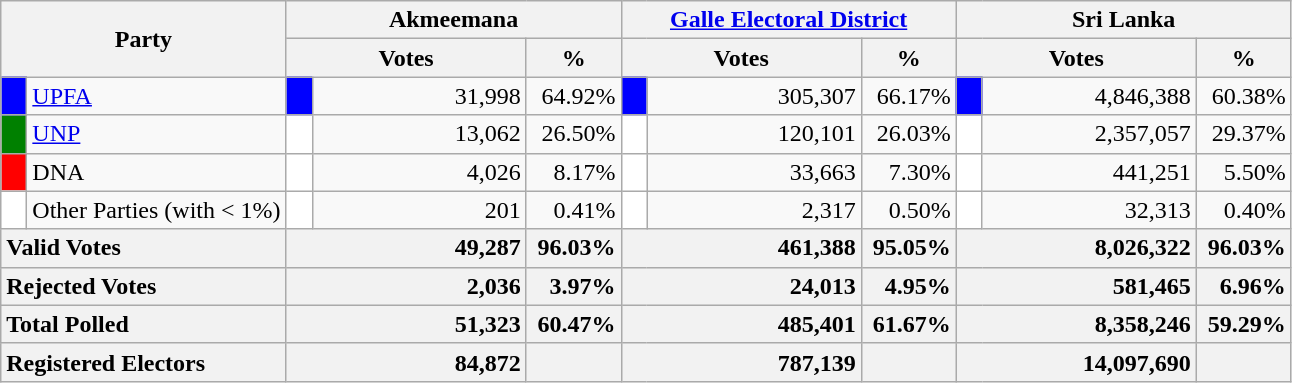<table class="wikitable">
<tr>
<th colspan="2" width="144px"rowspan="2">Party</th>
<th colspan="3" width="216px">Akmeemana</th>
<th colspan="3" width="216px"><a href='#'>Galle Electoral District</a></th>
<th colspan="3" width="216px">Sri Lanka</th>
</tr>
<tr>
<th colspan="2" width="144px">Votes</th>
<th>%</th>
<th colspan="2" width="144px">Votes</th>
<th>%</th>
<th colspan="2" width="144px">Votes</th>
<th>%</th>
</tr>
<tr>
<td style="background-color:blue;" width="10px"></td>
<td style="text-align:left;"><a href='#'>UPFA</a></td>
<td style="background-color:blue;" width="10px"></td>
<td style="text-align:right;">31,998</td>
<td style="text-align:right;">64.92%</td>
<td style="background-color:blue;" width="10px"></td>
<td style="text-align:right;">305,307</td>
<td style="text-align:right;">66.17%</td>
<td style="background-color:blue;" width="10px"></td>
<td style="text-align:right;">4,846,388</td>
<td style="text-align:right;">60.38%</td>
</tr>
<tr>
<td style="background-color:green;" width="10px"></td>
<td style="text-align:left;"><a href='#'>UNP</a></td>
<td style="background-color:white;" width="10px"></td>
<td style="text-align:right;">13,062</td>
<td style="text-align:right;">26.50%</td>
<td style="background-color:white;" width="10px"></td>
<td style="text-align:right;">120,101</td>
<td style="text-align:right;">26.03%</td>
<td style="background-color:white;" width="10px"></td>
<td style="text-align:right;">2,357,057</td>
<td style="text-align:right;">29.37%</td>
</tr>
<tr>
<td style="background-color:red;" width="10px"></td>
<td style="text-align:left;">DNA</td>
<td style="background-color:white;" width="10px"></td>
<td style="text-align:right;">4,026</td>
<td style="text-align:right;">8.17%</td>
<td style="background-color:white;" width="10px"></td>
<td style="text-align:right;">33,663</td>
<td style="text-align:right;">7.30%</td>
<td style="background-color:white;" width="10px"></td>
<td style="text-align:right;">441,251</td>
<td style="text-align:right;">5.50%</td>
</tr>
<tr>
<td style="background-color:white;" width="10px"></td>
<td style="text-align:left;">Other Parties (with < 1%)</td>
<td style="background-color:white;" width="10px"></td>
<td style="text-align:right;">201</td>
<td style="text-align:right;">0.41%</td>
<td style="background-color:white;" width="10px"></td>
<td style="text-align:right;">2,317</td>
<td style="text-align:right;">0.50%</td>
<td style="background-color:white;" width="10px"></td>
<td style="text-align:right;">32,313</td>
<td style="text-align:right;">0.40%</td>
</tr>
<tr>
<th colspan="2" width="144px"style="text-align:left;">Valid Votes</th>
<th style="text-align:right;"colspan="2" width="144px">49,287</th>
<th style="text-align:right;">96.03%</th>
<th style="text-align:right;"colspan="2" width="144px">461,388</th>
<th style="text-align:right;">95.05%</th>
<th style="text-align:right;"colspan="2" width="144px">8,026,322</th>
<th style="text-align:right;">96.03%</th>
</tr>
<tr>
<th colspan="2" width="144px"style="text-align:left;">Rejected Votes</th>
<th style="text-align:right;"colspan="2" width="144px">2,036</th>
<th style="text-align:right;">3.97%</th>
<th style="text-align:right;"colspan="2" width="144px">24,013</th>
<th style="text-align:right;">4.95%</th>
<th style="text-align:right;"colspan="2" width="144px">581,465</th>
<th style="text-align:right;">6.96%</th>
</tr>
<tr>
<th colspan="2" width="144px"style="text-align:left;">Total Polled</th>
<th style="text-align:right;"colspan="2" width="144px">51,323</th>
<th style="text-align:right;">60.47%</th>
<th style="text-align:right;"colspan="2" width="144px">485,401</th>
<th style="text-align:right;">61.67%</th>
<th style="text-align:right;"colspan="2" width="144px">8,358,246</th>
<th style="text-align:right;">59.29%</th>
</tr>
<tr>
<th colspan="2" width="144px"style="text-align:left;">Registered Electors</th>
<th style="text-align:right;"colspan="2" width="144px">84,872</th>
<th></th>
<th style="text-align:right;"colspan="2" width="144px">787,139</th>
<th></th>
<th style="text-align:right;"colspan="2" width="144px">14,097,690</th>
<th></th>
</tr>
</table>
